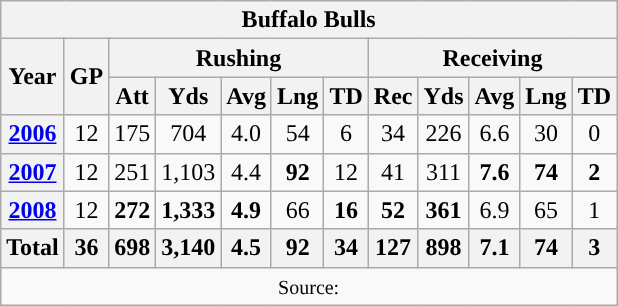<table class="wikitable" style="text-align: center;">
<tr>
<th colspan="12">Buffalo Bulls</th>
</tr>
<tr>
<th rowspan="2">Year</th>
<th rowspan="2">GP</th>
<th colspan="5">Rushing</th>
<th colspan="5">Receiving</th>
</tr>
<tr>
<th>Att</th>
<th>Yds</th>
<th>Avg</th>
<th>Lng</th>
<th>TD</th>
<th>Rec</th>
<th>Yds</th>
<th>Avg</th>
<th>Lng</th>
<th>TD</th>
</tr>
<tr>
<th><a href='#'>2006</a></th>
<td>12</td>
<td>175</td>
<td>704</td>
<td>4.0</td>
<td>54</td>
<td>6</td>
<td>34</td>
<td>226</td>
<td>6.6</td>
<td>30</td>
<td>0</td>
</tr>
<tr>
<th><a href='#'>2007</a></th>
<td>12</td>
<td>251</td>
<td>1,103</td>
<td>4.4</td>
<td><strong>92</strong></td>
<td>12</td>
<td>41</td>
<td>311</td>
<td><strong>7.6</strong></td>
<td><strong>74</strong></td>
<td><strong>2</strong></td>
</tr>
<tr>
<th><a href='#'>2008</a></th>
<td>12</td>
<td><strong>272</strong></td>
<td><strong>1,333</strong></td>
<td><strong>4.9</strong></td>
<td>66</td>
<td><strong>16</strong></td>
<td><strong>52</strong></td>
<td><strong>361</strong></td>
<td>6.9</td>
<td>65</td>
<td>1</td>
</tr>
<tr>
<th>Total</th>
<th>36</th>
<th>698</th>
<th>3,140</th>
<th>4.5</th>
<th>92</th>
<th>34</th>
<th>127</th>
<th>898</th>
<th>7.1</th>
<th>74</th>
<th>3</th>
</tr>
<tr>
<td colspan="13"><small>Source: </small></td>
</tr>
</table>
